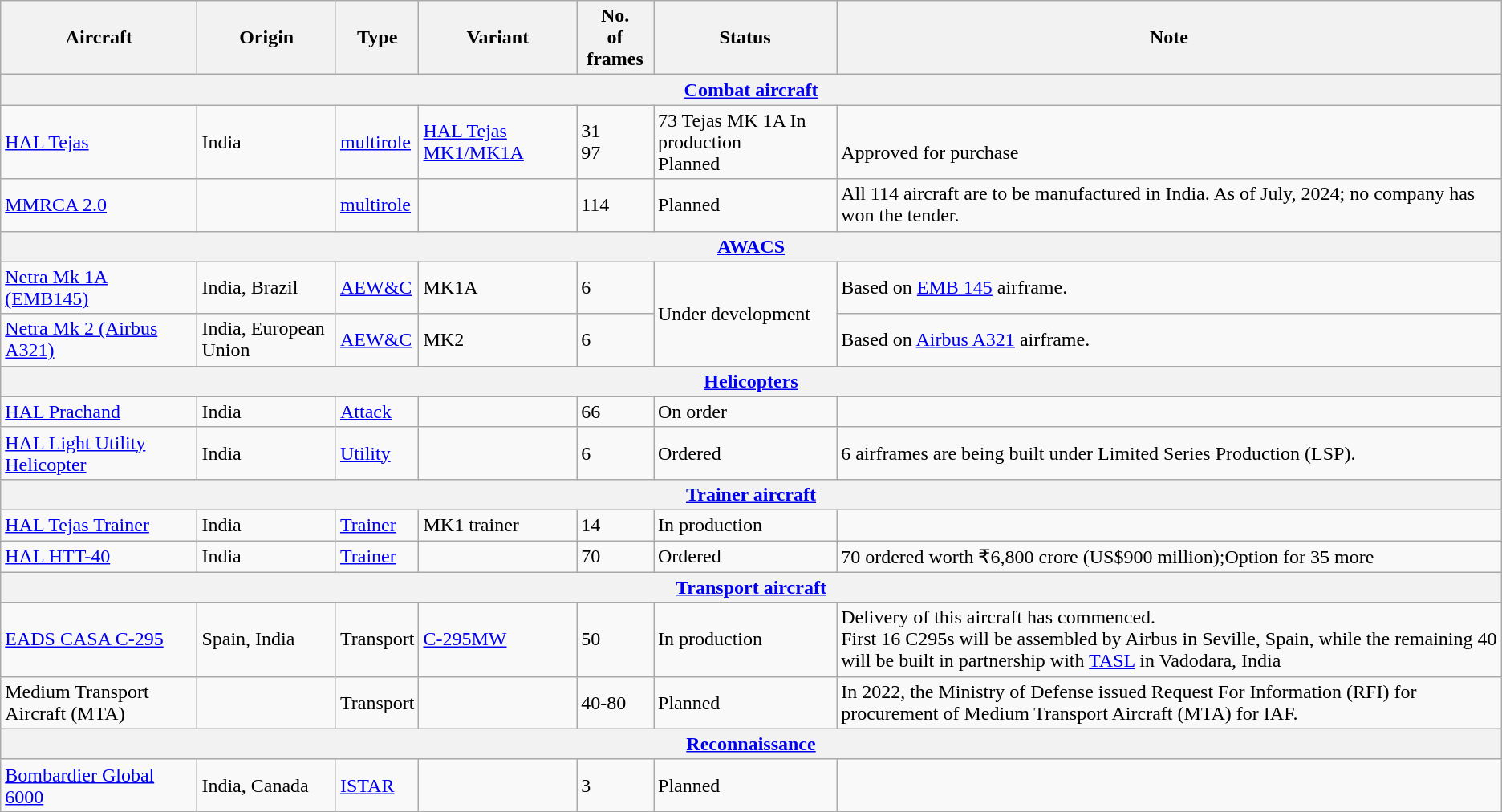<table class="wikitable sortable">
<tr>
<th>Aircraft</th>
<th>Origin</th>
<th>Type</th>
<th>Variant</th>
<th>No.<br>of frames</th>
<th>Status</th>
<th>Note</th>
</tr>
<tr>
<th colspan="7"><a href='#'>Combat aircraft</a></th>
</tr>
<tr>
<td><a href='#'>HAL Tejas</a></td>
<td>India</td>
<td><a href='#'>multirole</a></td>
<td><a href='#'>HAL Tejas MK1/MK1A</a></td>
<td>31<br>97</td>
<td>73 Tejas MK 1A In production<br>Planned</td>
<td><br>Approved for purchase</td>
</tr>
<tr>
<td><a href='#'>MMRCA 2.0</a></td>
<td></td>
<td><a href='#'>multirole</a></td>
<td></td>
<td>114</td>
<td>Planned</td>
<td>All 114 aircraft are to be manufactured in India. As of July, 2024; no company has won the tender.</td>
</tr>
<tr>
<th colspan="7"><a href='#'>AWACS</a></th>
</tr>
<tr>
<td><a href='#'>Netra Mk 1A (EMB145)</a></td>
<td>India, Brazil</td>
<td><a href='#'>AEW&C</a></td>
<td>MK1A</td>
<td>6</td>
<td rowspan="2">Under development</td>
<td>Based on <a href='#'>EMB 145</a> airframe.</td>
</tr>
<tr>
<td><a href='#'>Netra Mk 2 (Airbus A321)</a></td>
<td>India, European Union</td>
<td><a href='#'>AEW&C</a></td>
<td>MK2</td>
<td>6</td>
<td>Based on <a href='#'>Airbus A321</a> airframe.</td>
</tr>
<tr>
<th colspan="7"><a href='#'>Helicopters</a></th>
</tr>
<tr>
<td><a href='#'>HAL Prachand</a></td>
<td>India</td>
<td><a href='#'>Attack</a></td>
<td></td>
<td>66</td>
<td>On order</td>
<td></td>
</tr>
<tr>
<td><a href='#'>HAL Light Utility Helicopter</a></td>
<td>India</td>
<td><a href='#'>Utility</a></td>
<td></td>
<td>6</td>
<td>Ordered</td>
<td>6 airframes are being built under Limited Series Production (LSP).</td>
</tr>
<tr>
<th colspan="7"><a href='#'>Trainer aircraft</a></th>
</tr>
<tr>
<td><a href='#'>HAL Tejas Trainer</a></td>
<td>India</td>
<td><a href='#'>Trainer</a></td>
<td>MK1 trainer</td>
<td>14</td>
<td>In production</td>
<td></td>
</tr>
<tr>
<td><a href='#'>HAL HTT-40</a></td>
<td>India</td>
<td><a href='#'>Trainer</a></td>
<td></td>
<td>70</td>
<td>Ordered</td>
<td>70 ordered worth ₹6,800 crore (US$900 million);Option for 35 more</td>
</tr>
<tr>
<th colspan="7"><a href='#'>Transport aircraft</a></th>
</tr>
<tr>
<td><a href='#'>EADS CASA C-295</a></td>
<td>Spain, India</td>
<td>Transport</td>
<td><a href='#'>C-295MW</a></td>
<td>50</td>
<td>In production</td>
<td>Delivery of this aircraft has commenced.<br>First 16 C295s will be assembled by Airbus in Seville, Spain, while the remaining 40 will be built in partnership with <a href='#'>TASL</a> in Vadodara, India</td>
</tr>
<tr>
<td>Medium Transport Aircraft (MTA)</td>
<td></td>
<td>Transport</td>
<td></td>
<td>40-80</td>
<td>Planned</td>
<td>In 2022, the Ministry of Defense issued Request For Information (RFI) for procurement of Medium Transport Aircraft (MTA) for IAF.</td>
</tr>
<tr>
<th colspan="7"><a href='#'>Reconnaissance</a></th>
</tr>
<tr>
<td><a href='#'>Bombardier Global 6000</a></td>
<td>India, Canada</td>
<td><a href='#'>ISTAR</a></td>
<td></td>
<td>3</td>
<td>Planned</td>
<td></td>
</tr>
</table>
